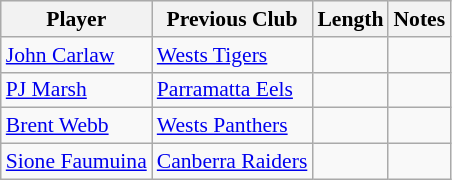<table class="wikitable" style="font-size:90%">
<tr bgcolor="#efefef">
<th>Player</th>
<th>Previous Club</th>
<th>Length</th>
<th>Notes</th>
</tr>
<tr>
<td><a href='#'>John Carlaw</a></td>
<td><a href='#'>Wests Tigers</a></td>
<td></td>
<td></td>
</tr>
<tr>
<td><a href='#'>PJ Marsh</a></td>
<td><a href='#'>Parramatta Eels</a></td>
<td></td>
<td></td>
</tr>
<tr>
<td><a href='#'>Brent Webb</a></td>
<td><a href='#'>Wests Panthers</a></td>
<td></td>
<td></td>
</tr>
<tr>
<td><a href='#'>Sione Faumuina</a></td>
<td><a href='#'>Canberra Raiders</a></td>
<td></td>
<td></td>
</tr>
</table>
